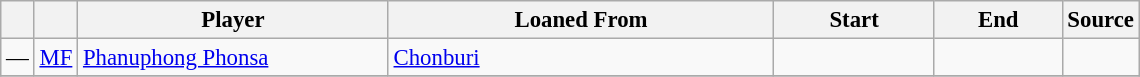<table class="wikitable plainrowheaders sortable" style="font-size:95%">
<tr>
<th></th>
<th></th>
<th scope=col style="width:200px;"><strong>Player</strong></th>
<th scope=col style="width:250px;"><strong>Loaned From</strong></th>
<th scope=col style="width:100px;"><strong>Start</strong></th>
<th scope=col style="width:78px;"><strong>End</strong></th>
<th><strong>Source</strong></th>
</tr>
<tr>
<td align=center>—</td>
<td align=center><a href='#'>MF</a></td>
<td> <a href='#'>Phanuphong Phonsa</a></td>
<td> <a href='#'>Chonburi</a></td>
<td align=center></td>
<td align=center></td>
<td align=center></td>
</tr>
<tr>
</tr>
</table>
